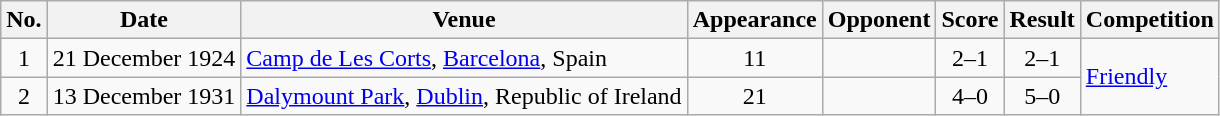<table class="wikitable sortable">
<tr>
<th scope="col">No.</th>
<th scope="col">Date</th>
<th scope="col">Venue</th>
<th scope="col">Appearance</th>
<th scope="col">Opponent</th>
<th scope="col">Score</th>
<th scope="col">Result</th>
<th scope="col">Competition</th>
</tr>
<tr>
<td align="center">1</td>
<td>21 December 1924</td>
<td><a href='#'>Camp de Les Corts</a>, <a href='#'>Barcelona</a>, Spain</td>
<td align="center">11</td>
<td></td>
<td align="center">2–1</td>
<td align="center">2–1</td>
<td rowspan=2><a href='#'>Friendly</a></td>
</tr>
<tr>
<td align="center">2</td>
<td>13 December 1931</td>
<td><a href='#'>Dalymount Park</a>, <a href='#'>Dublin</a>, Republic of Ireland</td>
<td align="center">21</td>
<td></td>
<td align="center">4–0</td>
<td align="center">5–0</td>
</tr>
</table>
